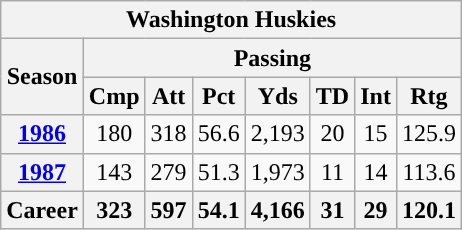<table class="wikitable" style="text-align:center;">
<tr>
<th colspan="15">Washington Huskies</th>
</tr>
<tr>
<th rowspan="2">Season</th>
<th colspan="7">Passing</th>
</tr>
<tr>
<th>Cmp</th>
<th>Att</th>
<th>Pct</th>
<th>Yds</th>
<th>TD</th>
<th>Int</th>
<th>Rtg</th>
</tr>
<tr>
<th><a href='#'>1986</a></th>
<td>180</td>
<td>318</td>
<td>56.6</td>
<td>2,193</td>
<td>20</td>
<td>15</td>
<td>125.9</td>
</tr>
<tr>
<th><a href='#'>1987</a></th>
<td>143</td>
<td>279</td>
<td>51.3</td>
<td>1,973</td>
<td>11</td>
<td>14</td>
<td>113.6</td>
</tr>
<tr>
<th>Career</th>
<th>323</th>
<th>597</th>
<th>54.1</th>
<th>4,166</th>
<th>31</th>
<th>29</th>
<th>120.1</th>
</tr>
</table>
